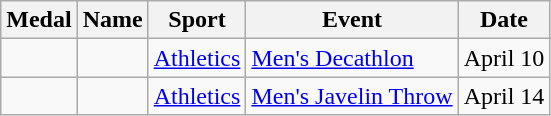<table class="wikitable sortable">
<tr>
<th>Medal</th>
<th>Name</th>
<th>Sport</th>
<th>Event</th>
<th>Date</th>
</tr>
<tr>
<td></td>
<td></td>
<td><a href='#'>Athletics</a></td>
<td><a href='#'>Men's Decathlon</a></td>
<td>April 10</td>
</tr>
<tr>
<td></td>
<td></td>
<td><a href='#'>Athletics</a></td>
<td><a href='#'>Men's Javelin Throw</a></td>
<td>April 14</td>
</tr>
</table>
